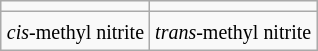<table class="wikitable" style="margin:1em auto; text-align:center;">
<tr>
<td></td>
<td></td>
</tr>
<tr>
<td><small><em>cis</em>-methyl nitrite</small></td>
<td><small><em>trans</em>-methyl nitrite</small></td>
</tr>
</table>
